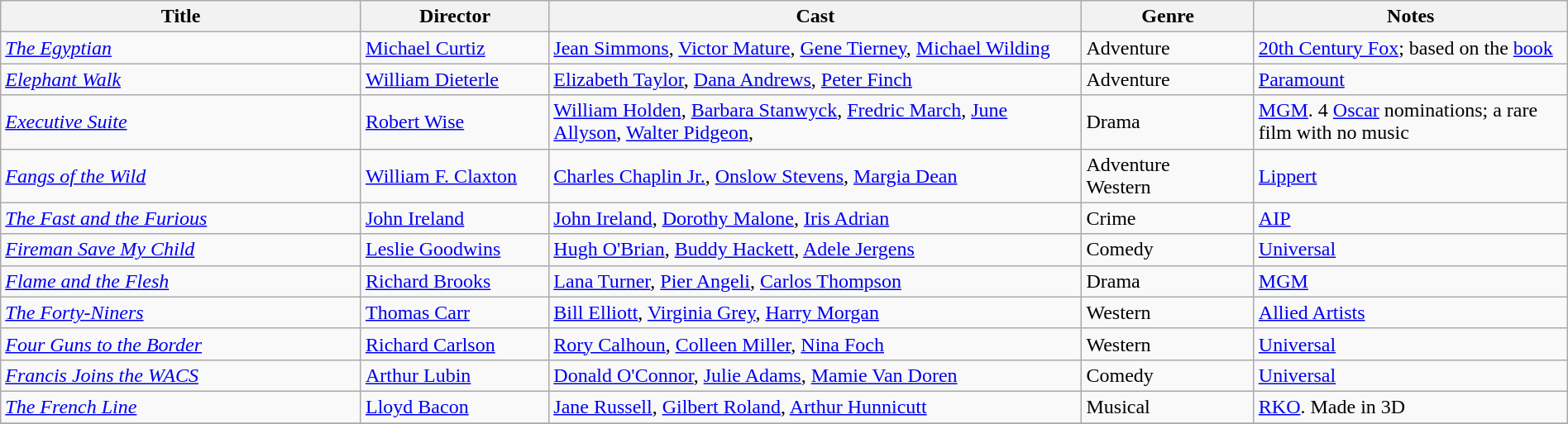<table class="wikitable sortable" style="width:100%;">
<tr>
<th style="width:23%;">Title</th>
<th style="width:12%;">Director</th>
<th style="width:34%;">Cast</th>
<th style="width:11%;">Genre</th>
<th style="width:20%;">Notes</th>
</tr>
<tr>
<td><em><a href='#'>The Egyptian</a></em></td>
<td><a href='#'>Michael Curtiz</a></td>
<td><a href='#'>Jean Simmons</a>, <a href='#'>Victor Mature</a>, <a href='#'>Gene Tierney</a>, <a href='#'>Michael Wilding</a></td>
<td>Adventure</td>
<td><a href='#'>20th Century Fox</a>; based on the <a href='#'>book</a></td>
</tr>
<tr>
<td><em><a href='#'>Elephant Walk</a></em></td>
<td><a href='#'>William Dieterle</a></td>
<td><a href='#'>Elizabeth Taylor</a>, <a href='#'>Dana Andrews</a>, <a href='#'>Peter Finch</a></td>
<td>Adventure</td>
<td><a href='#'>Paramount</a></td>
</tr>
<tr>
<td><em><a href='#'>Executive Suite</a></em></td>
<td><a href='#'>Robert Wise</a></td>
<td><a href='#'>William Holden</a>, <a href='#'>Barbara Stanwyck</a>, <a href='#'>Fredric March</a>, <a href='#'>June Allyson</a>, <a href='#'>Walter Pidgeon</a>,</td>
<td>Drama</td>
<td><a href='#'>MGM</a>. 4 <a href='#'>Oscar</a> nominations; a rare film with no music</td>
</tr>
<tr>
<td><em><a href='#'>Fangs of the Wild</a></em></td>
<td><a href='#'>William F. Claxton</a></td>
<td><a href='#'>Charles Chaplin Jr.</a>, <a href='#'>Onslow Stevens</a>, <a href='#'>Margia Dean</a></td>
<td>Adventure<br>Western</td>
<td><a href='#'>Lippert</a></td>
</tr>
<tr>
<td><em><a href='#'>The Fast and the Furious</a></em></td>
<td><a href='#'>John Ireland</a></td>
<td><a href='#'>John Ireland</a>, <a href='#'>Dorothy Malone</a>, <a href='#'>Iris Adrian</a></td>
<td>Crime</td>
<td><a href='#'>AIP</a></td>
</tr>
<tr>
<td><em><a href='#'>Fireman Save My Child</a></em></td>
<td><a href='#'>Leslie Goodwins</a></td>
<td><a href='#'>Hugh O'Brian</a>, <a href='#'>Buddy Hackett</a>, <a href='#'>Adele Jergens</a></td>
<td>Comedy</td>
<td><a href='#'>Universal</a></td>
</tr>
<tr>
<td><em><a href='#'>Flame and the Flesh</a></em></td>
<td><a href='#'>Richard Brooks</a></td>
<td><a href='#'>Lana Turner</a>, <a href='#'>Pier Angeli</a>, <a href='#'>Carlos Thompson</a></td>
<td>Drama</td>
<td><a href='#'>MGM</a></td>
</tr>
<tr>
<td><em><a href='#'>The Forty-Niners</a></em></td>
<td><a href='#'>Thomas Carr</a></td>
<td><a href='#'>Bill Elliott</a>, <a href='#'>Virginia Grey</a>, <a href='#'>Harry Morgan</a></td>
<td>Western</td>
<td><a href='#'>Allied Artists</a></td>
</tr>
<tr>
<td><em><a href='#'>Four Guns to the Border</a></em></td>
<td><a href='#'>Richard Carlson</a></td>
<td><a href='#'>Rory Calhoun</a>, <a href='#'>Colleen Miller</a>, <a href='#'>Nina Foch</a></td>
<td>Western</td>
<td><a href='#'>Universal</a></td>
</tr>
<tr>
<td><em><a href='#'>Francis Joins the WACS</a></em></td>
<td><a href='#'>Arthur Lubin</a></td>
<td><a href='#'>Donald O'Connor</a>, <a href='#'>Julie Adams</a>, <a href='#'>Mamie Van Doren</a></td>
<td>Comedy</td>
<td><a href='#'>Universal</a></td>
</tr>
<tr>
<td><em><a href='#'>The French Line</a></em></td>
<td><a href='#'>Lloyd Bacon</a></td>
<td><a href='#'>Jane Russell</a>, <a href='#'>Gilbert Roland</a>, <a href='#'>Arthur Hunnicutt</a></td>
<td>Musical</td>
<td><a href='#'>RKO</a>. Made in 3D</td>
</tr>
<tr>
</tr>
</table>
